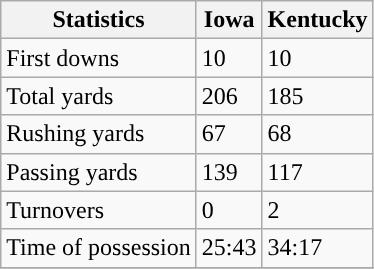<table class="wikitable" style="float: left;">
<tr>
<th>Statistics</th>
<th>Iowa</th>
<th>Kentucky</th>
</tr>
<tr>
<td>First downs</td>
<td>10</td>
<td>10</td>
</tr>
<tr>
<td>Total yards</td>
<td>206</td>
<td>185</td>
</tr>
<tr>
<td>Rushing yards</td>
<td>67</td>
<td>68</td>
</tr>
<tr>
<td>Passing yards</td>
<td>139</td>
<td>117</td>
</tr>
<tr>
<td>Turnovers</td>
<td>0</td>
<td>2</td>
</tr>
<tr>
<td>Time of possession</td>
<td>25:43</td>
<td>34:17</td>
</tr>
<tr>
</tr>
</table>
